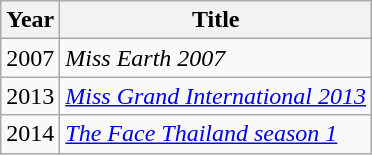<table class="wikitable">
<tr>
<th>Year</th>
<th>Title</th>
</tr>
<tr>
<td>2007</td>
<td><em>Miss Earth 2007</em></td>
</tr>
<tr>
<td>2013</td>
<td><em><a href='#'>Miss Grand International 2013</a></em></td>
</tr>
<tr>
<td>2014</td>
<td><em><a href='#'>The Face Thailand season 1</a></em></td>
</tr>
</table>
